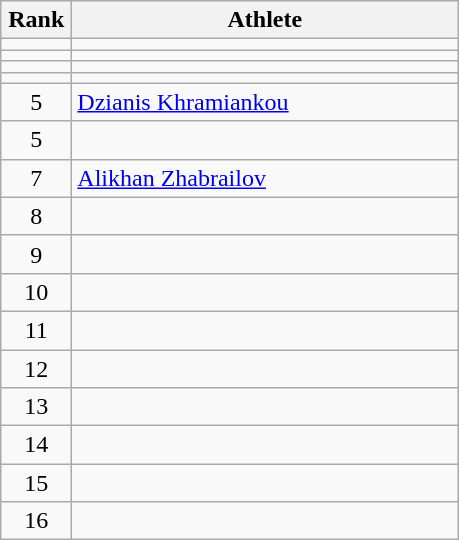<table class="wikitable" style="text-align: center;">
<tr>
<th width=40>Rank</th>
<th width=250>Athlete</th>
</tr>
<tr>
<td></td>
<td align="left"></td>
</tr>
<tr>
<td></td>
<td align="left"></td>
</tr>
<tr>
<td></td>
<td align="left"></td>
</tr>
<tr>
<td></td>
<td align="left"></td>
</tr>
<tr>
<td>5</td>
<td align="left"> <a href='#'>Dzianis Khramiankou</a> </td>
</tr>
<tr>
<td>5</td>
<td align="left"></td>
</tr>
<tr>
<td>7</td>
<td align="left"> <a href='#'>Alikhan Zhabrailov</a> </td>
</tr>
<tr>
<td>8</td>
<td align="left"></td>
</tr>
<tr>
<td>9</td>
<td align="left"></td>
</tr>
<tr>
<td>10</td>
<td align="left"></td>
</tr>
<tr>
<td>11</td>
<td align="left"></td>
</tr>
<tr>
<td>12</td>
<td align="left"></td>
</tr>
<tr>
<td>13</td>
<td align="left"></td>
</tr>
<tr>
<td>14</td>
<td align="left"></td>
</tr>
<tr>
<td>15</td>
<td align="left"></td>
</tr>
<tr>
<td>16</td>
<td align="left"></td>
</tr>
</table>
